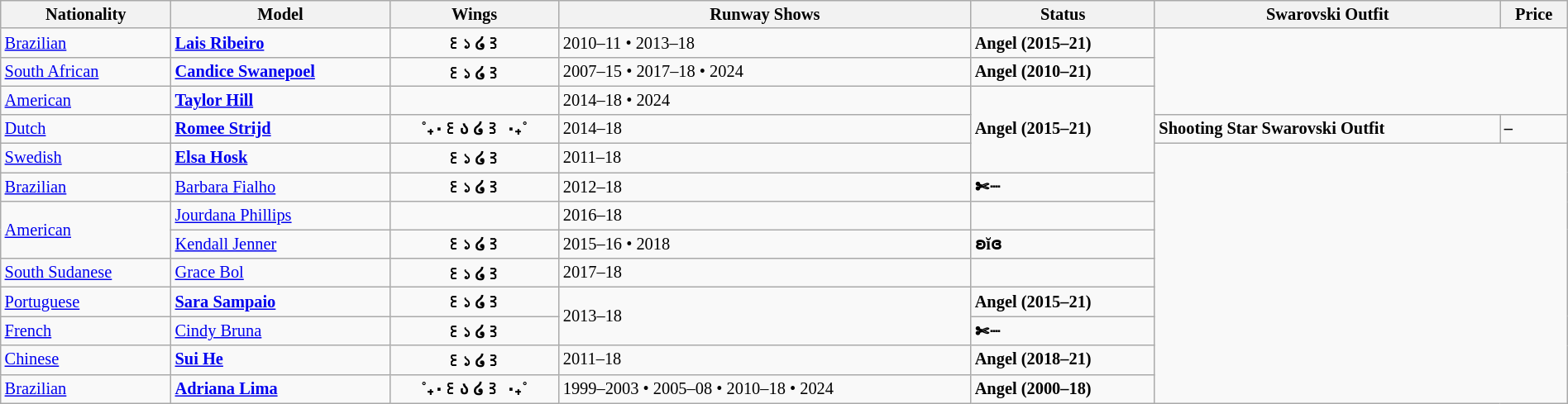<table class="sortable wikitable"  style="font-size:85%; width:100%;">
<tr>
<th>Nationality</th>
<th>Model</th>
<th>Wings</th>
<th>Runway Shows</th>
<th>Status</th>
<th>Swarovski Outfit</th>
<th>Price</th>
</tr>
<tr>
<td> <a href='#'>Brazilian</a></td>
<td><strong><a href='#'>Lais Ribeiro</a></strong></td>
<td align="center"><strong>꒰১ ໒꒱</strong></td>
<td>2010–11 • 2013–18</td>
<td><strong> Angel (2015–21)</strong></td>
<td colspan="2" rowspan="3"></td>
</tr>
<tr>
<td> <a href='#'>South African</a></td>
<td><strong><a href='#'>Candice Swanepoel</a></strong></td>
<td align="center"><strong>꒰১ ໒꒱</strong></td>
<td>2007–15 • 2017–18 • 2024</td>
<td><strong> Angel (2010–21)</strong></td>
</tr>
<tr>
<td> <a href='#'>American</a></td>
<td><strong><a href='#'>Taylor Hill</a></strong></td>
<td></td>
<td>2014–18 • 2024</td>
<td rowspan="3"><strong> Angel (2015–21)</strong></td>
</tr>
<tr>
<td> <a href='#'>Dutch</a></td>
<td><strong><a href='#'>Romee Strijd</a></strong></td>
<td align="center"><strong>˚₊‧꒰ა ໒꒱ ‧₊˚</strong></td>
<td>2014–18</td>
<td><strong>Shooting Star Swarovski Outfit</strong></td>
<td><strong>–</strong></td>
</tr>
<tr>
<td> <a href='#'>Swedish</a></td>
<td><strong><a href='#'>Elsa Hosk</a></strong></td>
<td align="center"><strong>꒰১ ໒꒱</strong></td>
<td>2011–18</td>
<td colspan="2" rowspan="9"></td>
</tr>
<tr>
<td> <a href='#'>Brazilian</a></td>
<td><a href='#'>Barbara Fialho</a></td>
<td align="center"><strong>꒰১ ໒꒱</strong></td>
<td>2012–18</td>
<td><strong>✄┈</strong></td>
</tr>
<tr>
<td rowspan="2"> <a href='#'>American</a></td>
<td><a href='#'>Jourdana Phillips</a></td>
<td></td>
<td>2016–18</td>
<td></td>
</tr>
<tr>
<td><a href='#'>Kendall Jenner</a></td>
<td align="center"><strong>꒰১ ໒꒱</strong></td>
<td>2015–16 • 2018</td>
<td><strong>ʚĭɞ</strong></td>
</tr>
<tr>
<td> <a href='#'>South Sudanese</a></td>
<td><a href='#'>Grace Bol</a></td>
<td align="center"><strong>꒰১ ໒꒱</strong></td>
<td>2017–18</td>
<td></td>
</tr>
<tr>
<td> <a href='#'>Portuguese</a></td>
<td><strong><a href='#'>Sara Sampaio</a></strong></td>
<td align="center"><strong>꒰১ ໒꒱</strong></td>
<td rowspan="2">2013–18</td>
<td><strong> Angel (2015–21)</strong></td>
</tr>
<tr>
<td> <a href='#'>French</a></td>
<td><a href='#'>Cindy Bruna</a></td>
<td align="center"><strong>꒰১ ໒꒱</strong></td>
<td><strong>✄┈</strong></td>
</tr>
<tr>
<td> <a href='#'>Chinese</a></td>
<td><strong><a href='#'>Sui He</a></strong></td>
<td align="center"><strong>꒰১ ໒꒱</strong></td>
<td>2011–18</td>
<td><strong> Angel (2018–21)</strong></td>
</tr>
<tr>
<td> <a href='#'>Brazilian</a></td>
<td><strong><a href='#'>Adriana Lima</a></strong></td>
<td align="center"><strong>˚₊‧꒰ა ໒꒱ ‧₊˚</strong></td>
<td>1999–2003 • 2005–08 • 2010–18 • 2024</td>
<td><strong> Angel (2000–18)</strong></td>
</tr>
</table>
